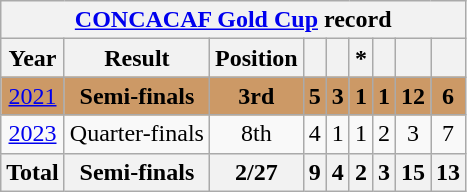<table class="wikitable" style="text-align: center;">
<tr>
<th colspan=9><a href='#'>CONCACAF Gold Cup</a> record</th>
</tr>
<tr>
<th>Year</th>
<th>Result</th>
<th>Position</th>
<th></th>
<th></th>
<th>*</th>
<th></th>
<th></th>
<th></th>
</tr>
<tr style="background:#c96;">
<td> <a href='#'>2021</a></td>
<td><strong>Semi-finals</strong></td>
<td><strong>3rd</strong></td>
<td><strong>5</strong></td>
<td><strong>3</strong></td>
<td><strong>1</strong></td>
<td><strong>1</strong></td>
<td><strong>12</strong></td>
<td><strong>6</strong></td>
</tr>
<tr>
<td>  <a href='#'>2023</a></td>
<td>Quarter-finals</td>
<td>8th</td>
<td>4</td>
<td>1</td>
<td>1</td>
<td>2</td>
<td>3</td>
<td>7</td>
</tr>
<tr>
<th>Total</th>
<th>Semi-finals</th>
<th>2/27</th>
<th>9</th>
<th>4</th>
<th>2</th>
<th>3</th>
<th>15</th>
<th>13</th>
</tr>
</table>
